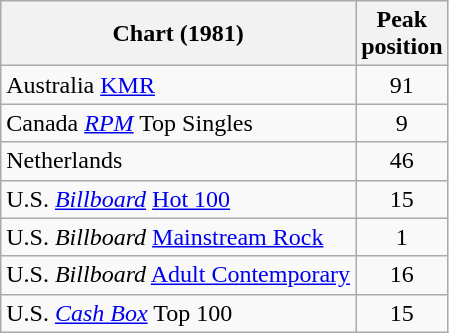<table class="wikitable sortable">
<tr>
<th align="left">Chart (1981)</th>
<th align="left">Peak<br>position</th>
</tr>
<tr>
<td align="left">Australia <a href='#'>KMR</a></td>
<td style="text-align:center;">91</td>
</tr>
<tr>
<td align="left">Canada <a href='#'><em>RPM</em></a> Top Singles</td>
<td style="text-align:center;">9</td>
</tr>
<tr>
<td align="left">Netherlands</td>
<td style="text-align:center;">46</td>
</tr>
<tr>
<td align="left">U.S. <em><a href='#'>Billboard</a></em> <a href='#'>Hot 100</a></td>
<td style="text-align:center;">15</td>
</tr>
<tr>
<td align="left">U.S. <em>Billboard</em> <a href='#'>Mainstream Rock</a></td>
<td style="text-align:center;">1</td>
</tr>
<tr>
<td>U.S. <em>Billboard</em> <a href='#'>Adult Contemporary</a></td>
<td align="center">16</td>
</tr>
<tr>
<td align="left">U.S. <em><a href='#'>Cash Box</a></em> Top 100</td>
<td style="text-align:center;">15</td>
</tr>
</table>
